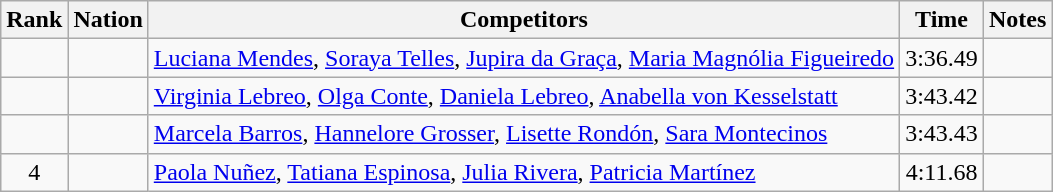<table class="wikitable sortable" style="text-align:center">
<tr>
<th>Rank</th>
<th>Nation</th>
<th>Competitors</th>
<th>Time</th>
<th>Notes</th>
</tr>
<tr>
<td></td>
<td align=left></td>
<td align=left><a href='#'>Luciana Mendes</a>, <a href='#'>Soraya Telles</a>, <a href='#'>Jupira da Graça</a>, <a href='#'>Maria Magnólia Figueiredo</a></td>
<td>3:36.49</td>
<td></td>
</tr>
<tr>
<td></td>
<td align=left></td>
<td align=left><a href='#'>Virginia Lebreo</a>, <a href='#'>Olga Conte</a>, <a href='#'>Daniela Lebreo</a>, <a href='#'>Anabella von Kesselstatt</a></td>
<td>3:43.42</td>
<td></td>
</tr>
<tr>
<td></td>
<td align=left></td>
<td align=left><a href='#'>Marcela Barros</a>, <a href='#'>Hannelore Grosser</a>, <a href='#'>Lisette Rondón</a>, <a href='#'>Sara Montecinos</a></td>
<td>3:43.43</td>
<td></td>
</tr>
<tr>
<td>4</td>
<td align=left></td>
<td align=left><a href='#'>Paola Nuñez</a>, <a href='#'>Tatiana Espinosa</a>, <a href='#'>Julia Rivera</a>, <a href='#'>Patricia Martínez</a></td>
<td>4:11.68</td>
<td></td>
</tr>
</table>
